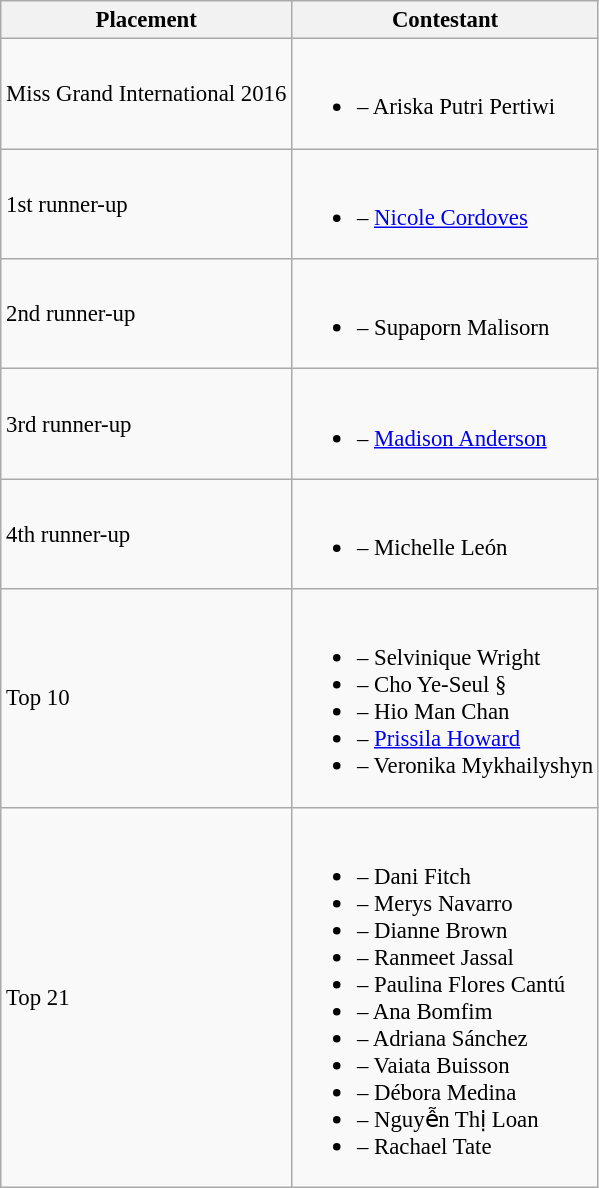<table class="wikitable" style="font-size: 95%;">
<tr>
<th>Placement</th>
<th>Contestant</th>
</tr>
<tr>
<td>Miss Grand International 2016</td>
<td><br><ul><li> – Ariska Putri Pertiwi</li></ul></td>
</tr>
<tr>
<td>1st runner-up</td>
<td><br><ul><li> – <a href='#'>Nicole Cordoves</a></li></ul></td>
</tr>
<tr>
<td>2nd runner-up</td>
<td><br><ul><li> – Supaporn Malisorn</li></ul></td>
</tr>
<tr>
<td>3rd runner-up</td>
<td><br><ul><li> – <a href='#'>Madison Anderson</a></li></ul></td>
</tr>
<tr>
<td>4th runner-up</td>
<td><br><ul><li> – Michelle León</li></ul></td>
</tr>
<tr>
<td>Top 10</td>
<td><br><ul><li> – Selvinique Wright</li><li> – Cho Ye-Seul §</li><li> – Hio Man Chan</li><li> – <a href='#'>Prissila Howard</a></li><li> – Veronika Mykhailyshyn</li></ul></td>
</tr>
<tr>
<td>Top 21</td>
<td><br><ul><li> – Dani Fitch</li><li> – Merys Navarro</li><li> – Dianne Brown</li><li> – Ranmeet Jassal</li><li> – Paulina Flores Cantú</li><li> – Ana Bomfim</li><li> – Adriana Sánchez</li><li> –  Vaiata Buisson</li><li> – Débora Medina</li><li> – Nguyễn Thị Loan</li><li> – Rachael Tate</li></ul></td>
</tr>
</table>
